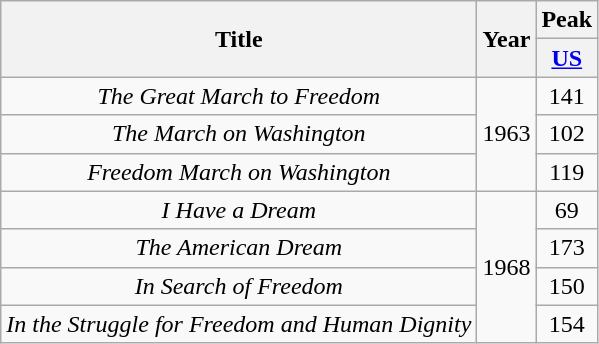<table class="wikitable" style="text-align:center;">
<tr>
<th scope="col" rowspan="2">Title</th>
<th scope="col" rowspan="2">Year</th>
<th scope="col">Peak</th>
</tr>
<tr>
<th scope="col"><a href='#'>US</a><br></th>
</tr>
<tr>
<td scope="row"><em>The Great March to Freedom</em></td>
<td rowspan="3">1963</td>
<td>141</td>
</tr>
<tr>
<td scope="row"><em>The March on Washington</em></td>
<td>102</td>
</tr>
<tr>
<td scope="row"><em>Freedom March on Washington</em></td>
<td>119</td>
</tr>
<tr>
<td scope="row"><em>I Have a Dream</em></td>
<td rowspan="4">1968</td>
<td>69</td>
</tr>
<tr>
<td scope="row"><em>The American Dream</em></td>
<td>173</td>
</tr>
<tr>
<td scope="row"><em>In Search of Freedom</em></td>
<td>150</td>
</tr>
<tr>
<td scope="row"><em>In the Struggle for Freedom and Human Dignity</em></td>
<td>154</td>
</tr>
</table>
